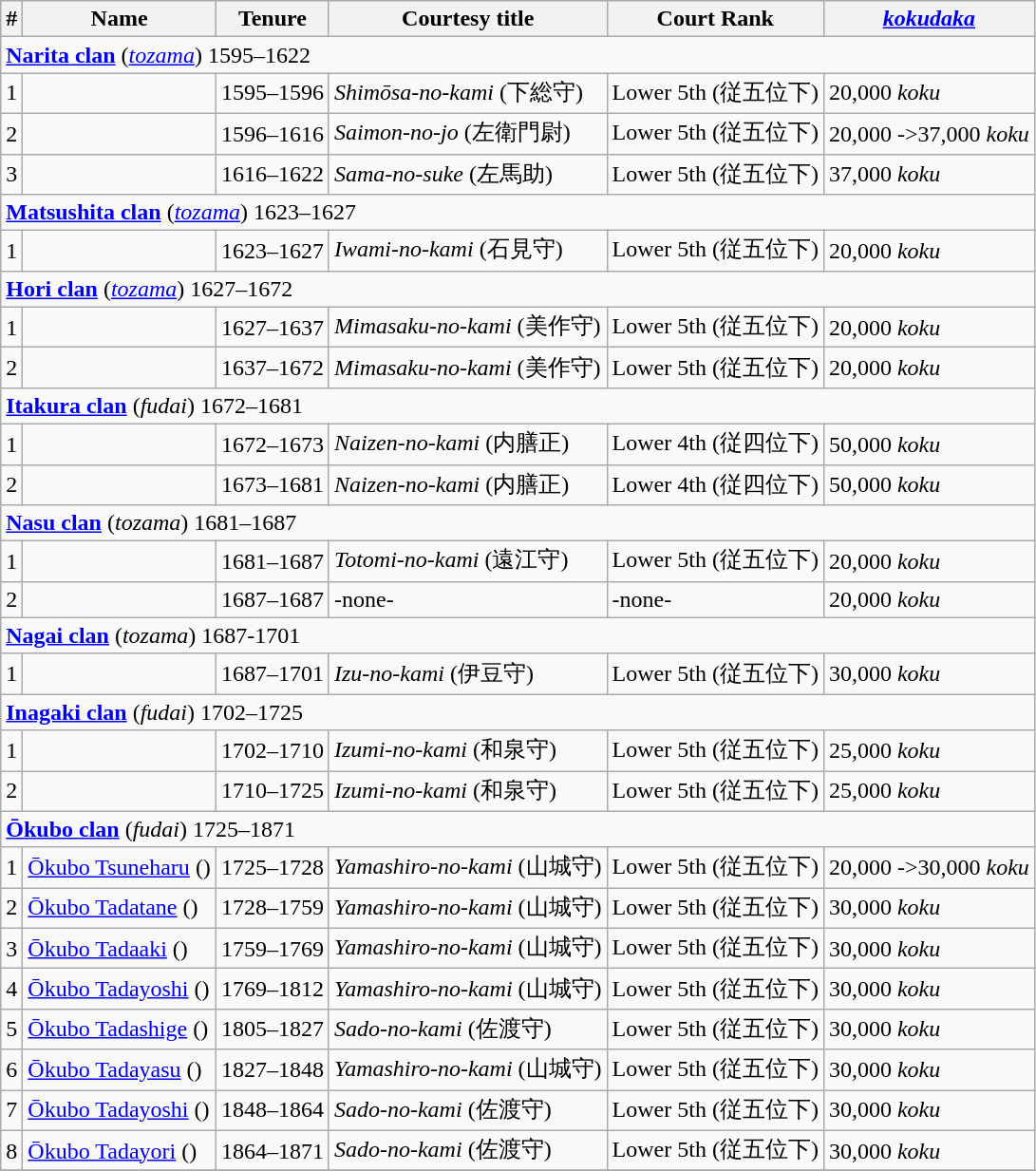<table class=wikitable>
<tr>
<th>#</th>
<th>Name</th>
<th>Tenure</th>
<th>Courtesy title</th>
<th>Court Rank</th>
<th><em><a href='#'>kokudaka</a></em></th>
</tr>
<tr>
<td colspan=6> <strong><a href='#'>Narita clan</a></strong> (<em><a href='#'>tozama</a></em>) 1595–1622</td>
</tr>
<tr>
<td>1</td>
<td></td>
<td>1595–1596</td>
<td><em>Shimōsa-no-kami</em> (下総守)</td>
<td>Lower 5th (従五位下)</td>
<td>20,000 <em>koku</em></td>
</tr>
<tr>
<td>2</td>
<td></td>
<td>1596–1616</td>
<td><em>Saimon-no-jo</em> (左衛門尉)</td>
<td>Lower 5th (従五位下)</td>
<td>20,000 ->37,000 <em>koku</em></td>
</tr>
<tr>
<td>3</td>
<td></td>
<td>1616–1622</td>
<td><em>Sama-no-suke</em> (左馬助)</td>
<td>Lower 5th (従五位下)</td>
<td>37,000 <em>koku</em></td>
</tr>
<tr>
<td colspan=6> <strong><a href='#'>Matsushita clan</a></strong> (<em><a href='#'>tozama</a></em>) 1623–1627</td>
</tr>
<tr>
<td>1</td>
<td></td>
<td>1623–1627</td>
<td><em>Iwami-no-kami</em> (石見守)</td>
<td>Lower 5th (従五位下)</td>
<td>20,000 <em>koku</em></td>
</tr>
<tr>
<td colspan=6> <strong><a href='#'>Hori clan</a></strong> (<em><a href='#'>tozama</a></em>) 1627–1672</td>
</tr>
<tr>
<td>1</td>
<td></td>
<td>1627–1637</td>
<td><em>Mimasaku-no-kami</em> (美作守)</td>
<td>Lower 5th (従五位下)</td>
<td>20,000 <em>koku</em></td>
</tr>
<tr>
<td>2</td>
<td></td>
<td>1637–1672</td>
<td><em>Mimasaku-no-kami</em> (美作守)</td>
<td>Lower 5th (従五位下)</td>
<td>20,000 <em>koku</em></td>
</tr>
<tr>
<td colspan=6> <strong><a href='#'>Itakura clan</a></strong> (<em>fudai</em>) 1672–1681</td>
</tr>
<tr>
<td>1</td>
<td></td>
<td>1672–1673</td>
<td><em>Naizen-no-kami</em> (内膳正)</td>
<td>Lower 4th (従四位下)</td>
<td>50,000 <em>koku</em></td>
</tr>
<tr>
<td>2</td>
<td></td>
<td>1673–1681</td>
<td><em>Naizen-no-kami</em> (内膳正)</td>
<td>Lower 4th (従四位下)</td>
<td>50,000 <em>koku</em></td>
</tr>
<tr>
<td colspan=6> <strong><a href='#'>Nasu clan</a></strong> (<em>tozama</em>) 1681–1687</td>
</tr>
<tr>
<td>1</td>
<td></td>
<td>1681–1687</td>
<td><em>Totomi-no-kami</em> (遠江守)</td>
<td>Lower 5th (従五位下)</td>
<td>20,000 <em>koku</em></td>
</tr>
<tr>
<td>2</td>
<td></td>
<td>1687–1687</td>
<td>-none-</td>
<td>-none-</td>
<td>20,000 <em>koku</em></td>
</tr>
<tr>
<td colspan=6> <strong><a href='#'>Nagai clan</a></strong> (<em>tozama</em>) 1687-1701</td>
</tr>
<tr>
<td>1</td>
<td></td>
<td>1687–1701</td>
<td><em>Izu-no-kami</em> (伊豆守)</td>
<td>Lower 5th (従五位下)</td>
<td>30,000 <em>koku</em></td>
</tr>
<tr>
<td colspan=6> <strong><a href='#'>Inagaki clan</a></strong> (<em>fudai</em>) 1702–1725</td>
</tr>
<tr>
<td>1</td>
<td></td>
<td>1702–1710</td>
<td><em>Izumi-no-kami</em> (和泉守)</td>
<td>Lower 5th (従五位下)</td>
<td>25,000 <em>koku</em></td>
</tr>
<tr>
<td>2</td>
<td></td>
<td>1710–1725</td>
<td><em>Izumi-no-kami</em> (和泉守)</td>
<td>Lower 5th (従五位下)</td>
<td>25,000 <em>koku</em></td>
</tr>
<tr>
<td colspan=6> <strong><a href='#'>Ōkubo clan</a></strong> (<em>fudai</em>) 1725–1871</td>
</tr>
<tr>
<td>1</td>
<td><a href='#'>Ōkubo Tsuneharu</a> ()</td>
<td>1725–1728</td>
<td><em>Yamashiro-no-kami</em> (山城守)</td>
<td>Lower 5th (従五位下)</td>
<td>20,000 ->30,000 <em>koku</em></td>
</tr>
<tr>
<td>2</td>
<td><a href='#'>Ōkubo Tadatane</a> ()</td>
<td>1728–1759</td>
<td><em>Yamashiro-no-kami</em> (山城守)</td>
<td>Lower 5th (従五位下)</td>
<td>30,000 <em>koku</em></td>
</tr>
<tr>
<td>3</td>
<td><a href='#'>Ōkubo Tadaaki</a> ()</td>
<td>1759–1769</td>
<td><em>Yamashiro-no-kami</em> (山城守)</td>
<td>Lower 5th (従五位下)</td>
<td>30,000 <em>koku</em></td>
</tr>
<tr>
<td>4</td>
<td><a href='#'>Ōkubo Tadayoshi</a> ()</td>
<td>1769–1812</td>
<td><em>Yamashiro-no-kami</em> (山城守)</td>
<td>Lower 5th (従五位下)</td>
<td>30,000 <em>koku</em></td>
</tr>
<tr>
<td>5</td>
<td><a href='#'>Ōkubo Tadashige</a> ()</td>
<td>1805–1827</td>
<td><em>Sado-no-kami</em> (佐渡守)</td>
<td>Lower 5th (従五位下)</td>
<td>30,000 <em>koku</em></td>
</tr>
<tr>
<td>6</td>
<td><a href='#'>Ōkubo Tadayasu</a> ()</td>
<td>1827–1848</td>
<td><em>Yamashiro-no-kami</em> (山城守)</td>
<td>Lower 5th (従五位下)</td>
<td>30,000 <em>koku</em></td>
</tr>
<tr>
<td>7</td>
<td><a href='#'>Ōkubo Tadayoshi</a> ()</td>
<td>1848–1864</td>
<td><em>Sado-no-kami</em> (佐渡守)</td>
<td>Lower 5th (従五位下)</td>
<td>30,000 <em>koku</em></td>
</tr>
<tr>
<td>8</td>
<td><a href='#'>Ōkubo Tadayori</a> ()</td>
<td>1864–1871</td>
<td><em>Sado-no-kami</em> (佐渡守)</td>
<td>Lower 5th (従五位下)</td>
<td>30,000 <em>koku</em></td>
</tr>
<tr>
</tr>
</table>
